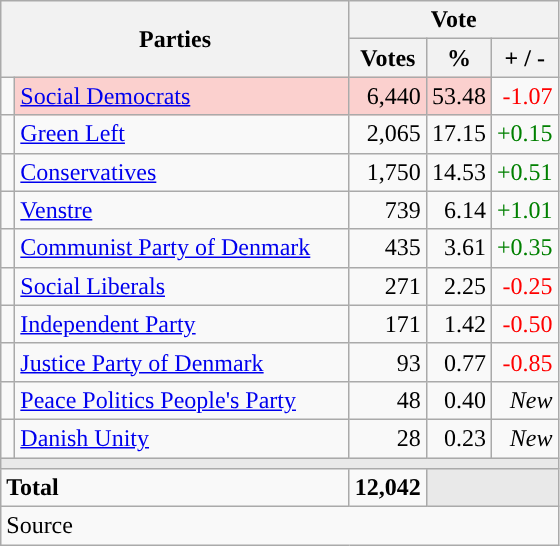<table class="wikitable" style="text-align:right;">
<tr>
<th style="text-align:centre;" rowspan="2" colspan="2" width="225">Parties</th>
<th colspan="3">Vote</th>
</tr>
<tr>
<th width="15">Votes</th>
<th width="15">%</th>
<th width="15">+ / -</th>
</tr>
<tr>
<td width="2" style="color:inherit;background:"></td>
<td bgcolor=#fbd0ce  align="left"><a href='#'>Social Democrats</a></td>
<td bgcolor=#fbd0ce>6,440</td>
<td bgcolor=#fbd0ce>53.48</td>
<td style=color:red;>-1.07</td>
</tr>
<tr>
<td width="2" style="color:inherit;background:"></td>
<td align="left"><a href='#'>Green Left</a></td>
<td>2,065</td>
<td>17.15</td>
<td style=color:green;>+0.15</td>
</tr>
<tr>
<td width="2" style="color:inherit;background:"></td>
<td align="left"><a href='#'>Conservatives</a></td>
<td>1,750</td>
<td>14.53</td>
<td style=color:green;>+0.51</td>
</tr>
<tr>
<td width="2" style="color:inherit;background:"></td>
<td align="left"><a href='#'>Venstre</a></td>
<td>739</td>
<td>6.14</td>
<td style=color:green;>+1.01</td>
</tr>
<tr>
<td width="2" style="color:inherit;background:"></td>
<td align="left"><a href='#'>Communist Party of Denmark</a></td>
<td>435</td>
<td>3.61</td>
<td style=color:green;>+0.35</td>
</tr>
<tr>
<td width="2" style="color:inherit;background:"></td>
<td align="left"><a href='#'>Social Liberals</a></td>
<td>271</td>
<td>2.25</td>
<td style=color:red;>-0.25</td>
</tr>
<tr>
<td width="2" style="color:inherit;background:"></td>
<td align="left"><a href='#'>Independent Party</a></td>
<td>171</td>
<td>1.42</td>
<td style=color:red;>-0.50</td>
</tr>
<tr>
<td width="2" style="color:inherit;background:"></td>
<td align="left"><a href='#'>Justice Party of Denmark</a></td>
<td>93</td>
<td>0.77</td>
<td style=color:red;>-0.85</td>
</tr>
<tr>
<td width="2" style="color:inherit;background:"></td>
<td align="left"><a href='#'>Peace Politics People's Party</a></td>
<td>48</td>
<td>0.40</td>
<td><em>New</em></td>
</tr>
<tr>
<td width="2" style="color:inherit;background:"></td>
<td align="left"><a href='#'>Danish Unity</a></td>
<td>28</td>
<td>0.23</td>
<td><em>New</em></td>
</tr>
<tr>
<td colspan="7" bgcolor="#E9E9E9"></td>
</tr>
<tr>
<td align="left" colspan="2"><strong>Total</strong></td>
<td><strong>12,042</strong></td>
<td bgcolor="#E9E9E9" colspan="2"></td>
</tr>
<tr>
<td align="left" colspan="6">Source</td>
</tr>
</table>
